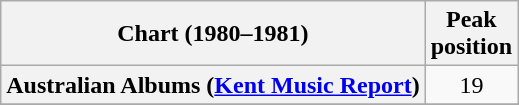<table class="wikitable sortable plainrowheaders" style="text-align:center">
<tr>
<th>Chart (1980–1981)</th>
<th>Peak<br>position</th>
</tr>
<tr>
<th scope="row">Australian Albums (<a href='#'>Kent Music Report</a>)</th>
<td align="center">19</td>
</tr>
<tr>
</tr>
<tr>
</tr>
</table>
